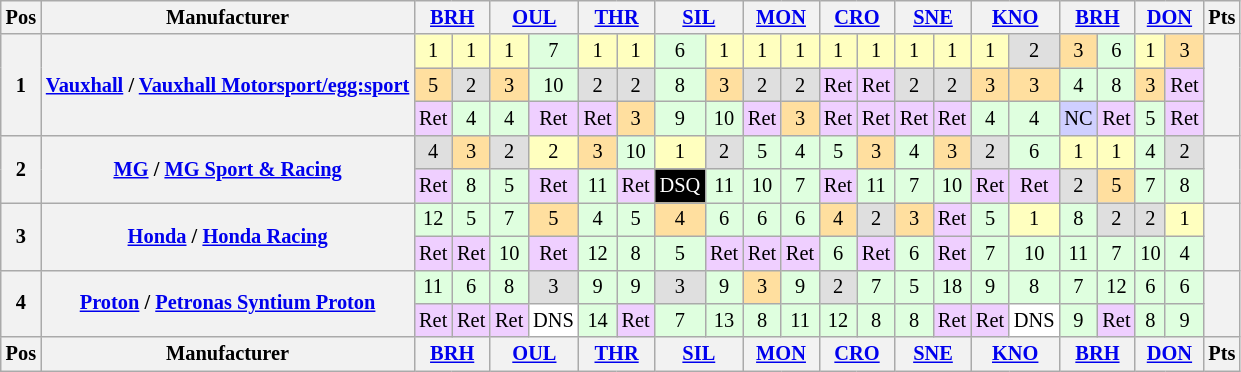<table class="wikitable" style="font-size: 85%; text-align: center;">
<tr valign="top">
<th valign="middle">Pos</th>
<th valign="middle">Manufacturer</th>
<th colspan="2"><a href='#'>BRH</a></th>
<th colspan="2"><a href='#'>OUL</a></th>
<th colspan="2"><a href='#'>THR</a></th>
<th colspan="2"><a href='#'>SIL</a></th>
<th colspan="2"><a href='#'>MON</a></th>
<th colspan="2"><a href='#'>CRO</a></th>
<th colspan="2"><a href='#'>SNE</a></th>
<th colspan="2"><a href='#'>KNO</a></th>
<th colspan="2"><a href='#'>BRH</a></th>
<th colspan="2"><a href='#'>DON</a></th>
<th valign=middle>Pts</th>
</tr>
<tr>
<th rowspan=3>1</th>
<th rowspan=3 align=left nowrap><a href='#'>Vauxhall</a> / <a href='#'>Vauxhall Motorsport/egg:sport</a></th>
<td style="background:#FFFFBF;">1</td>
<td style="background:#FFFFBF;">1</td>
<td style="background:#FFFFBF;">1</td>
<td style="background:#DFFFDF;">7</td>
<td style="background:#FFFFBF;">1</td>
<td style="background:#FFFFBF;">1</td>
<td style="background:#DFFFDF;">6</td>
<td style="background:#FFFFBF;">1</td>
<td style="background:#FFFFBF;">1</td>
<td style="background:#FFFFBF;">1</td>
<td style="background:#FFFFBF;">1</td>
<td style="background:#FFFFBF;">1</td>
<td style="background:#FFFFBF;">1</td>
<td style="background:#FFFFBF;">1</td>
<td style="background:#FFFFBF;">1</td>
<td style="background:#DFDFDF;">2</td>
<td style="background:#FFDF9F;">3</td>
<td style="background:#DFFFDF;">6</td>
<td style="background:#FFFFBF;">1</td>
<td style="background:#FFDF9F;">3</td>
<th rowspan=3></th>
</tr>
<tr>
<td style="background:#FFDF9F;">5</td>
<td style="background:#DFDFDF;">2</td>
<td style="background:#FFDF9F;">3</td>
<td style="background:#DFFFDF;">10</td>
<td style="background:#DFDFDF;">2</td>
<td style="background:#DFDFDF;">2</td>
<td style="background:#DFFFDF;">8</td>
<td style="background:#FFDF9F;">3</td>
<td style="background:#DFDFDF;">2</td>
<td style="background:#DFDFDF;">2</td>
<td style="background:#EFCFFF;">Ret</td>
<td style="background:#EFCFFF;">Ret</td>
<td style="background:#DFDFDF;">2</td>
<td style="background:#DFDFDF;">2</td>
<td style="background:#FFDF9F;">3</td>
<td style="background:#FFDF9F;">3</td>
<td style="background:#DFFFDF;">4</td>
<td style="background:#DFFFDF;">8</td>
<td style="background:#FFDF9F;">3</td>
<td style="background:#EFCFFF;">Ret</td>
</tr>
<tr>
<td style="background:#EFCFFF;">Ret</td>
<td style="background:#DFFFDF;">4</td>
<td style="background:#DFFFDF;">4</td>
<td style="background:#EFCFFF;">Ret</td>
<td style="background:#EFCFFF;">Ret</td>
<td style="background:#FFDF9F;">3</td>
<td style="background:#DFFFDF;">9</td>
<td style="background:#DFFFDF;">10</td>
<td style="background:#EFCFFF;">Ret</td>
<td style="background:#FFDF9F;">3</td>
<td style="background:#EFCFFF;">Ret</td>
<td style="background:#EFCFFF;">Ret</td>
<td style="background:#EFCFFF;">Ret</td>
<td style="background:#EFCFFF;">Ret</td>
<td style="background:#DFFFDF;">4</td>
<td style="background:#DFFFDF;">4</td>
<td style="background:#CFCFFF;">NC</td>
<td style="background:#EFCFFF;">Ret</td>
<td style="background:#DFFFDF;">5</td>
<td style="background:#EFCFFF;">Ret</td>
</tr>
<tr>
<th rowspan=2>2</th>
<th rowspan=2 align=left><a href='#'>MG</a> / <a href='#'>MG Sport & Racing</a></th>
<td style="background:#DFDFDF;">4</td>
<td style="background:#FFDF9F;">3</td>
<td style="background:#DFDFDF;">2</td>
<td style="background:#FFFFBF;">2</td>
<td style="background:#FFDF9F;">3</td>
<td style="background:#DFFFDF;">10</td>
<td style="background:#FFFFBF;">1</td>
<td style="background:#DFDFDF;">2</td>
<td style="background:#DFFFDF;">5</td>
<td style="background:#DFFFDF;">4</td>
<td style="background:#DFFFDF;">5</td>
<td style="background:#FFDF9F;">3</td>
<td style="background:#DFFFDF;">4</td>
<td style="background:#FFDF9F;">3</td>
<td style="background:#DFDFDF;">2</td>
<td style="background:#DFFFDF;">6</td>
<td style="background:#FFFFBF;">1</td>
<td style="background:#FFFFBF;">1</td>
<td style="background:#DFFFDF;">4</td>
<td style="background:#DFDFDF;">2</td>
<th rowspan=2></th>
</tr>
<tr>
<td style="background:#EFCFFF;">Ret</td>
<td style="background:#DFFFDF;">8</td>
<td style="background:#DFFFDF;">5</td>
<td style="background:#EFCFFF;">Ret</td>
<td style="background:#DFFFDF;">11</td>
<td style="background:#EFCFFF;">Ret</td>
<td style="background:#000000; color:white">DSQ</td>
<td style="background:#DFFFDF;">11</td>
<td style="background:#DFFFDF;">10</td>
<td style="background:#DFFFDF;">7</td>
<td style="background:#EFCFFF;">Ret</td>
<td style="background:#DFFFDF;">11</td>
<td style="background:#DFFFDF;">7</td>
<td style="background:#DFFFDF;">10</td>
<td style="background:#EFCFFF;">Ret</td>
<td style="background:#EFCFFF;">Ret</td>
<td style="background:#DFDFDF;">2</td>
<td style="background:#FFDF9F;">5</td>
<td style="background:#DFFFDF;">7</td>
<td style="background:#DFFFDF;">8</td>
</tr>
<tr>
<th rowspan=2>3</th>
<th rowspan=2 align=left><a href='#'>Honda</a> / <a href='#'>Honda Racing</a></th>
<td style="background:#DFFFDF;">12</td>
<td style="background:#DFFFDF;">5</td>
<td style="background:#DFFFDF;">7</td>
<td style="background:#FFDF9F;">5</td>
<td style="background:#DFFFDF;">4</td>
<td style="background:#DFFFDF;">5</td>
<td style="background:#FFDF9F;">4</td>
<td style="background:#DFFFDF;">6</td>
<td style="background:#DFFFDF;">6</td>
<td style="background:#DFFFDF;">6</td>
<td style="background:#FFDF9F;">4</td>
<td style="background:#DFDFDF;">2</td>
<td style="background:#FFDF9F;">3</td>
<td style="background:#EFCFFF;">Ret</td>
<td style="background:#DFFFDF;">5</td>
<td style="background:#FFFFBF;">1</td>
<td style="background:#DFFFDF;">8</td>
<td style="background:#DFDFDF;">2</td>
<td style="background:#DFDFDF;">2</td>
<td style="background:#FFFFBF;">1</td>
<th rowspan=2></th>
</tr>
<tr>
<td style="background:#EFCFFF;">Ret</td>
<td style="background:#EFCFFF;">Ret</td>
<td style="background:#DFFFDF;">10</td>
<td style="background:#EFCFFF;">Ret</td>
<td style="background:#DFFFDF;">12</td>
<td style="background:#DFFFDF;">8</td>
<td style="background:#DFFFDF;">5</td>
<td style="background:#EFCFFF;">Ret</td>
<td style="background:#EFCFFF;">Ret</td>
<td style="background:#EFCFFF;">Ret</td>
<td style="background:#DFFFDF;">6</td>
<td style="background:#EFCFFF;">Ret</td>
<td style="background:#DFFFDF;">6</td>
<td style="background:#EFCFFF;">Ret</td>
<td style="background:#DFFFDF;">7</td>
<td style="background:#DFFFDF;">10</td>
<td style="background:#DFFFDF;">11</td>
<td style="background:#DFFFDF;">7</td>
<td style="background:#DFFFDF;">10</td>
<td style="background:#DFFFDF;">4</td>
</tr>
<tr>
<th rowspan=2>4</th>
<th rowspan=2 align=left><a href='#'>Proton</a> / <a href='#'>Petronas Syntium Proton</a></th>
<td style="background:#DFFFDF;">11</td>
<td style="background:#DFFFDF;">6</td>
<td style="background:#DFFFDF;">8</td>
<td style="background:#DFDFDF;">3</td>
<td style="background:#DFFFDF;">9</td>
<td style="background:#DFFFDF;">9</td>
<td style="background:#DFDFDF;">3</td>
<td style="background:#DFFFDF;">9</td>
<td style="background:#FFDF9F;">3</td>
<td style="background:#DFFFDF;">9</td>
<td style="background:#DFDFDF;">2</td>
<td style="background:#DFFFDF;">7</td>
<td style="background:#DFFFDF;">5</td>
<td style="background:#DFFFDF;">18</td>
<td style="background:#DFFFDF;">9</td>
<td style="background:#DFFFDF;">8</td>
<td style="background:#DFFFDF;">7</td>
<td style="background:#DFFFDF;">12</td>
<td style="background:#DFFFDF;">6</td>
<td style="background:#DFFFDF;">6</td>
<th rowspan=2></th>
</tr>
<tr>
<td style="background:#EFCFFF;">Ret</td>
<td style="background:#EFCFFF;">Ret</td>
<td style="background:#EFCFFF;">Ret</td>
<td style="background:#FFFFFF;">DNS</td>
<td style="background:#DFFFDF;">14</td>
<td style="background:#EFCFFF;">Ret</td>
<td style="background:#DFFFDF;">7</td>
<td style="background:#DFFFDF;">13</td>
<td style="background:#DFFFDF;">8</td>
<td style="background:#DFFFDF;">11</td>
<td style="background:#DFFFDF;">12</td>
<td style="background:#DFFFDF;">8</td>
<td style="background:#DFFFDF;">8</td>
<td style="background:#EFCFFF;">Ret</td>
<td style="background:#EFCFFF;">Ret</td>
<td style="background:#FFFFFF;">DNS</td>
<td style="background:#DFFFDF;">9</td>
<td style="background:#EFCFFF;">Ret</td>
<td style="background:#DFFFDF;">8</td>
<td style="background:#DFFFDF;">9</td>
</tr>
<tr>
<th valign="middle">Pos</th>
<th valign="middle">Manufacturer</th>
<th colspan="2"><a href='#'>BRH</a></th>
<th colspan="2"><a href='#'>OUL</a></th>
<th colspan="2"><a href='#'>THR</a></th>
<th colspan="2"><a href='#'>SIL</a></th>
<th colspan="2"><a href='#'>MON</a></th>
<th colspan="2"><a href='#'>CRO</a></th>
<th colspan="2"><a href='#'>SNE</a></th>
<th colspan="2"><a href='#'>KNO</a></th>
<th colspan="2"><a href='#'>BRH</a></th>
<th colspan="2"><a href='#'>DON</a></th>
<th valign=middle>Pts</th>
</tr>
</table>
